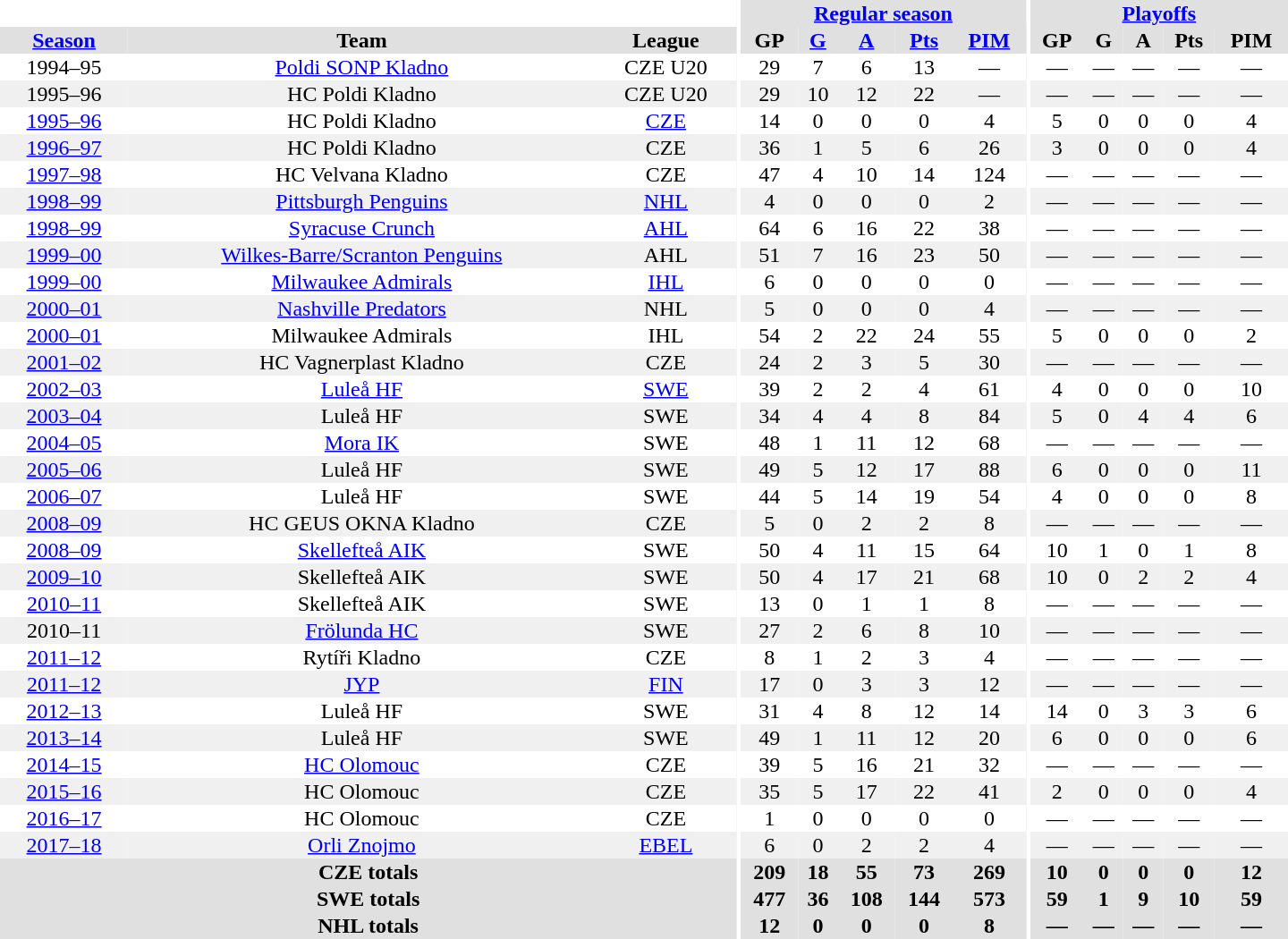<table border="0" cellpadding="1" cellspacing="0" style="text-align:center; width:60em">
<tr bgcolor="#e0e0e0">
<th colspan="3" bgcolor="#ffffff"></th>
<th rowspan="100" bgcolor="#ffffff"></th>
<th colspan="5"><a href='#'>Regular season</a></th>
<th rowspan="100" bgcolor="#ffffff"></th>
<th colspan="5"><a href='#'>Playoffs</a></th>
</tr>
<tr bgcolor="#e0e0e0">
<th><a href='#'>Season</a></th>
<th>Team</th>
<th>League</th>
<th>GP</th>
<th><a href='#'>G</a></th>
<th><a href='#'>A</a></th>
<th><a href='#'>Pts</a></th>
<th><a href='#'>PIM</a></th>
<th>GP</th>
<th>G</th>
<th>A</th>
<th>Pts</th>
<th>PIM</th>
</tr>
<tr>
<td>1994–95</td>
<td><a href='#'>Poldi SONP Kladno</a></td>
<td>CZE U20</td>
<td>29</td>
<td>7</td>
<td>6</td>
<td>13</td>
<td>—</td>
<td>—</td>
<td>—</td>
<td>—</td>
<td>—</td>
<td>—</td>
</tr>
<tr bgcolor="#f0f0f0">
<td>1995–96</td>
<td>HC Poldi Kladno</td>
<td>CZE U20</td>
<td>29</td>
<td>10</td>
<td>12</td>
<td>22</td>
<td>—</td>
<td>—</td>
<td>—</td>
<td>—</td>
<td>—</td>
<td>—</td>
</tr>
<tr>
<td><a href='#'>1995–96</a></td>
<td>HC Poldi Kladno</td>
<td><a href='#'>CZE</a></td>
<td>14</td>
<td>0</td>
<td>0</td>
<td>0</td>
<td>4</td>
<td>5</td>
<td>0</td>
<td>0</td>
<td>0</td>
<td>4</td>
</tr>
<tr bgcolor="#f0f0f0">
<td><a href='#'>1996–97</a></td>
<td>HC Poldi Kladno</td>
<td>CZE</td>
<td>36</td>
<td>1</td>
<td>5</td>
<td>6</td>
<td>26</td>
<td>3</td>
<td>0</td>
<td>0</td>
<td>0</td>
<td>4</td>
</tr>
<tr>
<td><a href='#'>1997–98</a></td>
<td>HC Velvana Kladno</td>
<td>CZE</td>
<td>47</td>
<td>4</td>
<td>10</td>
<td>14</td>
<td>124</td>
<td>—</td>
<td>—</td>
<td>—</td>
<td>—</td>
<td>—</td>
</tr>
<tr bgcolor="#f0f0f0">
<td><a href='#'>1998–99</a></td>
<td><a href='#'>Pittsburgh Penguins</a></td>
<td><a href='#'>NHL</a></td>
<td>4</td>
<td>0</td>
<td>0</td>
<td>0</td>
<td>2</td>
<td>—</td>
<td>—</td>
<td>—</td>
<td>—</td>
<td>—</td>
</tr>
<tr>
<td><a href='#'>1998–99</a></td>
<td><a href='#'>Syracuse Crunch</a></td>
<td><a href='#'>AHL</a></td>
<td>64</td>
<td>6</td>
<td>16</td>
<td>22</td>
<td>38</td>
<td>—</td>
<td>—</td>
<td>—</td>
<td>—</td>
<td>—</td>
</tr>
<tr bgcolor="#f0f0f0">
<td><a href='#'>1999–00</a></td>
<td><a href='#'>Wilkes-Barre/Scranton Penguins</a></td>
<td>AHL</td>
<td>51</td>
<td>7</td>
<td>16</td>
<td>23</td>
<td>50</td>
<td>—</td>
<td>—</td>
<td>—</td>
<td>—</td>
<td>—</td>
</tr>
<tr>
<td><a href='#'>1999–00</a></td>
<td><a href='#'>Milwaukee Admirals</a></td>
<td><a href='#'>IHL</a></td>
<td>6</td>
<td>0</td>
<td>0</td>
<td>0</td>
<td>0</td>
<td>—</td>
<td>—</td>
<td>—</td>
<td>—</td>
<td>—</td>
</tr>
<tr bgcolor="#f0f0f0">
<td><a href='#'>2000–01</a></td>
<td><a href='#'>Nashville Predators</a></td>
<td>NHL</td>
<td>5</td>
<td>0</td>
<td>0</td>
<td>0</td>
<td>4</td>
<td>—</td>
<td>—</td>
<td>—</td>
<td>—</td>
<td>—</td>
</tr>
<tr>
<td><a href='#'>2000–01</a></td>
<td>Milwaukee Admirals</td>
<td>IHL</td>
<td>54</td>
<td>2</td>
<td>22</td>
<td>24</td>
<td>55</td>
<td>5</td>
<td>0</td>
<td>0</td>
<td>0</td>
<td>2</td>
</tr>
<tr bgcolor="#f0f0f0">
<td><a href='#'>2001–02</a></td>
<td>HC Vagnerplast Kladno</td>
<td>CZE</td>
<td>24</td>
<td>2</td>
<td>3</td>
<td>5</td>
<td>30</td>
<td>—</td>
<td>—</td>
<td>—</td>
<td>—</td>
<td>—</td>
</tr>
<tr>
<td><a href='#'>2002–03</a></td>
<td><a href='#'>Luleå HF</a></td>
<td><a href='#'>SWE</a></td>
<td>39</td>
<td>2</td>
<td>2</td>
<td>4</td>
<td>61</td>
<td>4</td>
<td>0</td>
<td>0</td>
<td>0</td>
<td>10</td>
</tr>
<tr bgcolor="#f0f0f0">
<td><a href='#'>2003–04</a></td>
<td>Luleå HF</td>
<td>SWE</td>
<td>34</td>
<td>4</td>
<td>4</td>
<td>8</td>
<td>84</td>
<td>5</td>
<td>0</td>
<td>4</td>
<td>4</td>
<td>6</td>
</tr>
<tr>
<td><a href='#'>2004–05</a></td>
<td><a href='#'>Mora IK</a></td>
<td>SWE</td>
<td>48</td>
<td>1</td>
<td>11</td>
<td>12</td>
<td>68</td>
<td>—</td>
<td>—</td>
<td>—</td>
<td>—</td>
<td>—</td>
</tr>
<tr bgcolor="#f0f0f0">
<td><a href='#'>2005–06</a></td>
<td>Luleå HF</td>
<td>SWE</td>
<td>49</td>
<td>5</td>
<td>12</td>
<td>17</td>
<td>88</td>
<td>6</td>
<td>0</td>
<td>0</td>
<td>0</td>
<td>11</td>
</tr>
<tr>
<td><a href='#'>2006–07</a></td>
<td>Luleå HF</td>
<td>SWE</td>
<td>44</td>
<td>5</td>
<td>14</td>
<td>19</td>
<td>54</td>
<td>4</td>
<td>0</td>
<td>0</td>
<td>0</td>
<td>8</td>
</tr>
<tr bgcolor="#f0f0f0">
<td><a href='#'>2008–09</a></td>
<td>HC GEUS OKNA Kladno</td>
<td>CZE</td>
<td>5</td>
<td>0</td>
<td>2</td>
<td>2</td>
<td>8</td>
<td>—</td>
<td>—</td>
<td>—</td>
<td>—</td>
<td>—</td>
</tr>
<tr>
<td><a href='#'>2008–09</a></td>
<td><a href='#'>Skellefteå AIK</a></td>
<td>SWE</td>
<td>50</td>
<td>4</td>
<td>11</td>
<td>15</td>
<td>64</td>
<td>10</td>
<td>1</td>
<td>0</td>
<td>1</td>
<td>8</td>
</tr>
<tr bgcolor="#f0f0f0">
<td><a href='#'>2009–10</a></td>
<td>Skellefteå AIK</td>
<td>SWE</td>
<td>50</td>
<td>4</td>
<td>17</td>
<td>21</td>
<td>68</td>
<td>10</td>
<td>0</td>
<td>2</td>
<td>2</td>
<td>4</td>
</tr>
<tr>
<td><a href='#'>2010–11</a></td>
<td>Skellefteå AIK</td>
<td>SWE</td>
<td>13</td>
<td>0</td>
<td>1</td>
<td>1</td>
<td>8</td>
<td>—</td>
<td>—</td>
<td>—</td>
<td>—</td>
<td>—</td>
</tr>
<tr bgcolor="#f0f0f0">
<td>2010–11</td>
<td><a href='#'>Frölunda HC</a></td>
<td>SWE</td>
<td>27</td>
<td>2</td>
<td>6</td>
<td>8</td>
<td>10</td>
<td>—</td>
<td>—</td>
<td>—</td>
<td>—</td>
<td>—</td>
</tr>
<tr>
<td><a href='#'>2011–12</a></td>
<td>Rytíři Kladno</td>
<td>CZE</td>
<td>8</td>
<td>1</td>
<td>2</td>
<td>3</td>
<td>4</td>
<td>—</td>
<td>—</td>
<td>—</td>
<td>—</td>
<td>—</td>
</tr>
<tr bgcolor="#f0f0f0">
<td><a href='#'>2011–12</a></td>
<td><a href='#'>JYP</a></td>
<td><a href='#'>FIN</a></td>
<td>17</td>
<td>0</td>
<td>3</td>
<td>3</td>
<td>12</td>
<td>—</td>
<td>—</td>
<td>—</td>
<td>—</td>
<td>—</td>
</tr>
<tr>
<td><a href='#'>2012–13</a></td>
<td>Luleå HF</td>
<td>SWE</td>
<td>31</td>
<td>4</td>
<td>8</td>
<td>12</td>
<td>14</td>
<td>14</td>
<td>0</td>
<td>3</td>
<td>3</td>
<td>6</td>
</tr>
<tr bgcolor="#f0f0f0">
<td><a href='#'>2013–14</a></td>
<td>Luleå HF</td>
<td>SWE</td>
<td>49</td>
<td>1</td>
<td>11</td>
<td>12</td>
<td>20</td>
<td>6</td>
<td>0</td>
<td>0</td>
<td>0</td>
<td>6</td>
</tr>
<tr>
<td><a href='#'>2014–15</a></td>
<td><a href='#'>HC Olomouc</a></td>
<td>CZE</td>
<td>39</td>
<td>5</td>
<td>16</td>
<td>21</td>
<td>32</td>
<td>—</td>
<td>—</td>
<td>—</td>
<td>—</td>
<td>—</td>
</tr>
<tr bgcolor="#f0f0f0">
<td><a href='#'>2015–16</a></td>
<td>HC Olomouc</td>
<td>CZE</td>
<td>35</td>
<td>5</td>
<td>17</td>
<td>22</td>
<td>41</td>
<td>2</td>
<td>0</td>
<td>0</td>
<td>0</td>
<td>4</td>
</tr>
<tr>
<td><a href='#'>2016–17</a></td>
<td>HC Olomouc</td>
<td>CZE</td>
<td>1</td>
<td>0</td>
<td>0</td>
<td>0</td>
<td>0</td>
<td>—</td>
<td>—</td>
<td>—</td>
<td>—</td>
<td>—</td>
</tr>
<tr bgcolor="#f0f0f0">
<td><a href='#'>2017–18</a></td>
<td><a href='#'>Orli Znojmo</a></td>
<td><a href='#'>EBEL</a></td>
<td>6</td>
<td>0</td>
<td>2</td>
<td>2</td>
<td>4</td>
<td>—</td>
<td>—</td>
<td>—</td>
<td>—</td>
<td>—</td>
</tr>
<tr bgcolor="#e0e0e0">
<th colspan="3">CZE totals</th>
<th>209</th>
<th>18</th>
<th>55</th>
<th>73</th>
<th>269</th>
<th>10</th>
<th>0</th>
<th>0</th>
<th>0</th>
<th>12</th>
</tr>
<tr bgcolor="#e0e0e0">
<th colspan="3">SWE totals</th>
<th>477</th>
<th>36</th>
<th>108</th>
<th>144</th>
<th>573</th>
<th>59</th>
<th>1</th>
<th>9</th>
<th>10</th>
<th>59</th>
</tr>
<tr bgcolor="#e0e0e0">
<th colspan="3">NHL totals</th>
<th>12</th>
<th>0</th>
<th>0</th>
<th>0</th>
<th>8</th>
<th>—</th>
<th>—</th>
<th>—</th>
<th>—</th>
<th>—</th>
</tr>
</table>
